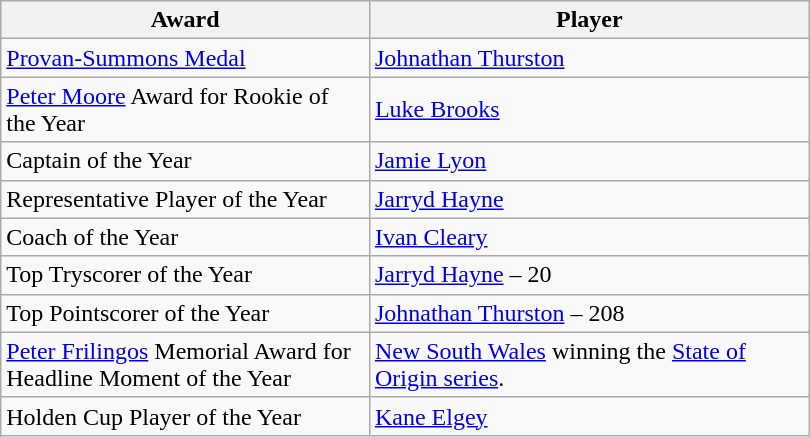<table class="wikitable" width=540px>
<tr>
<th width=200px>Award</th>
<th width=240px abbr="Player">Player</th>
</tr>
<tr>
<td><a href='#'>Provan-Summons Medal</a></td>
<td> <a href='#'>Johnathan Thurston</a></td>
</tr>
<tr>
<td><a href='#'>Peter Moore</a> Award for Rookie of the Year</td>
<td> <a href='#'>Luke Brooks</a></td>
</tr>
<tr>
<td>Captain of the Year</td>
<td> <a href='#'>Jamie Lyon</a></td>
</tr>
<tr>
<td>Representative Player of the Year</td>
<td>  <a href='#'>Jarryd Hayne</a></td>
</tr>
<tr>
<td>Coach of the Year</td>
<td> <a href='#'>Ivan Cleary</a></td>
</tr>
<tr>
<td>Top Tryscorer of the Year</td>
<td> <a href='#'>Jarryd Hayne</a> – 20</td>
</tr>
<tr>
<td>Top Pointscorer of the Year</td>
<td> <a href='#'>Johnathan Thurston</a> – 208</td>
</tr>
<tr>
<td><a href='#'>Peter Frilingos</a> Memorial Award for Headline Moment of the Year</td>
<td> <a href='#'>New South Wales</a> winning the <a href='#'>State of Origin series</a>.</td>
</tr>
<tr>
<td>Holden Cup Player of the Year</td>
<td> <a href='#'>Kane Elgey</a></td>
</tr>
</table>
